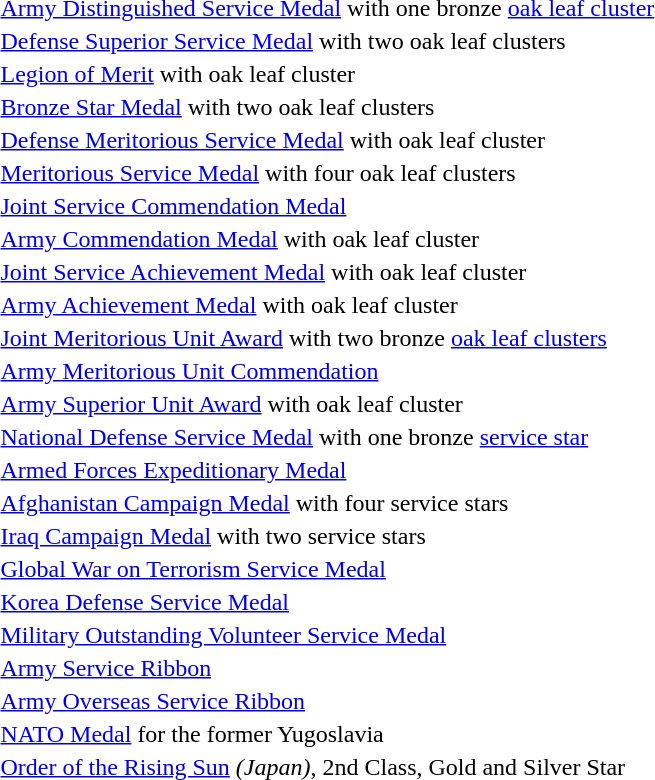<table>
<tr>
<td></td>
<td><a href='#'>Army Distinguished Service Medal</a> with one bronze <a href='#'>oak leaf cluster</a></td>
</tr>
<tr>
<td><span></span><span></span></td>
<td><a href='#'>Defense Superior Service Medal</a> with two oak leaf clusters</td>
</tr>
<tr>
<td></td>
<td><a href='#'>Legion of Merit</a> with oak leaf cluster</td>
</tr>
<tr>
<td><span></span><span></span></td>
<td><a href='#'>Bronze Star Medal</a> with two oak leaf clusters</td>
</tr>
<tr>
<td></td>
<td><a href='#'>Defense Meritorious Service Medal</a> with oak leaf cluster</td>
</tr>
<tr>
<td><span></span><span></span><span></span><span></span></td>
<td><a href='#'>Meritorious Service Medal</a> with four oak leaf clusters</td>
</tr>
<tr>
<td></td>
<td><a href='#'>Joint Service Commendation Medal</a></td>
</tr>
<tr>
<td></td>
<td><a href='#'>Army Commendation Medal</a> with oak leaf cluster</td>
</tr>
<tr>
<td></td>
<td><a href='#'>Joint Service Achievement Medal</a> with oak leaf cluster</td>
</tr>
<tr>
<td></td>
<td><a href='#'>Army Achievement Medal</a> with oak leaf cluster</td>
</tr>
<tr>
<td><span></span><span></span></td>
<td><a href='#'>Joint Meritorious Unit Award</a> with two bronze <a href='#'>oak leaf clusters</a></td>
</tr>
<tr>
<td></td>
<td><a href='#'>Army Meritorious Unit Commendation</a></td>
</tr>
<tr>
<td></td>
<td><a href='#'>Army Superior Unit Award</a> with oak leaf cluster</td>
</tr>
<tr>
<td></td>
<td><a href='#'>National Defense Service Medal</a> with one bronze <a href='#'>service star</a></td>
</tr>
<tr>
<td></td>
<td><a href='#'>Armed Forces Expeditionary Medal</a></td>
</tr>
<tr>
<td><span></span><span></span><span></span><span></span></td>
<td><a href='#'>Afghanistan Campaign Medal</a> with four service stars</td>
</tr>
<tr>
<td><span></span><span></span></td>
<td><a href='#'>Iraq Campaign Medal</a> with two service stars</td>
</tr>
<tr>
<td></td>
<td><a href='#'>Global War on Terrorism Service Medal</a></td>
</tr>
<tr>
<td></td>
<td><a href='#'>Korea Defense Service Medal</a></td>
</tr>
<tr>
<td></td>
<td><a href='#'>Military Outstanding Volunteer Service Medal</a></td>
</tr>
<tr>
<td></td>
<td><a href='#'>Army Service Ribbon</a></td>
</tr>
<tr>
<td></td>
<td><a href='#'>Army Overseas Service Ribbon</a></td>
</tr>
<tr>
<td></td>
<td><a href='#'>NATO Medal</a> for the former Yugoslavia</td>
</tr>
<tr>
<td></td>
<td><a href='#'>Order of the Rising Sun</a> <em>(Japan)</em>, 2nd Class, Gold and Silver Star</td>
</tr>
</table>
